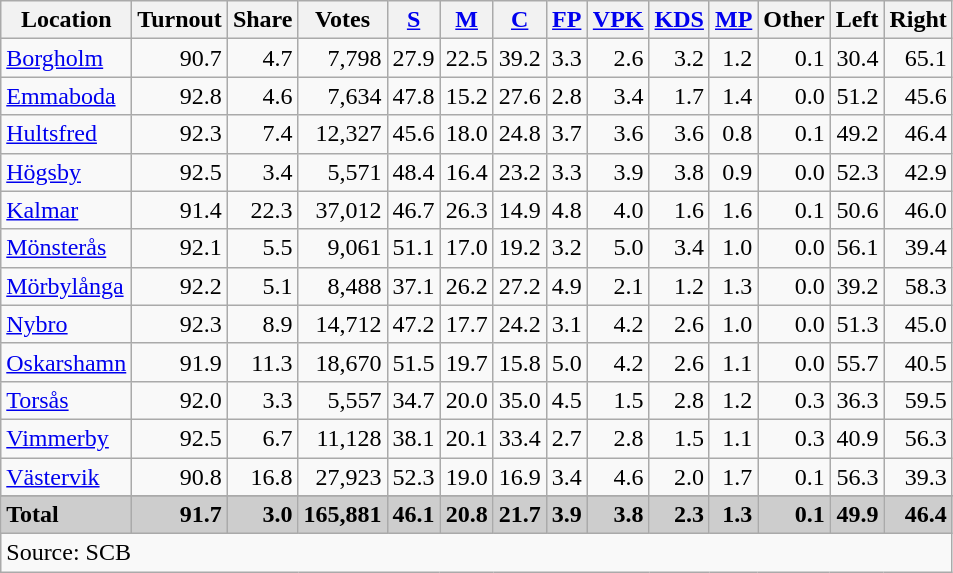<table class="wikitable sortable" style=text-align:right>
<tr>
<th>Location</th>
<th>Turnout</th>
<th>Share</th>
<th>Votes</th>
<th><a href='#'>S</a></th>
<th><a href='#'>M</a></th>
<th><a href='#'>C</a></th>
<th><a href='#'>FP</a></th>
<th><a href='#'>VPK</a></th>
<th><a href='#'>KDS</a></th>
<th><a href='#'>MP</a></th>
<th>Other</th>
<th>Left</th>
<th>Right</th>
</tr>
<tr>
<td align=left><a href='#'>Borgholm</a></td>
<td>90.7</td>
<td>4.7</td>
<td>7,798</td>
<td>27.9</td>
<td>22.5</td>
<td>39.2</td>
<td>3.3</td>
<td>2.6</td>
<td>3.2</td>
<td>1.2</td>
<td>0.1</td>
<td>30.4</td>
<td>65.1</td>
</tr>
<tr>
<td align=left><a href='#'>Emmaboda</a></td>
<td>92.8</td>
<td>4.6</td>
<td>7,634</td>
<td>47.8</td>
<td>15.2</td>
<td>27.6</td>
<td>2.8</td>
<td>3.4</td>
<td>1.7</td>
<td>1.4</td>
<td>0.0</td>
<td>51.2</td>
<td>45.6</td>
</tr>
<tr>
<td align=left><a href='#'>Hultsfred</a></td>
<td>92.3</td>
<td>7.4</td>
<td>12,327</td>
<td>45.6</td>
<td>18.0</td>
<td>24.8</td>
<td>3.7</td>
<td>3.6</td>
<td>3.6</td>
<td>0.8</td>
<td>0.1</td>
<td>49.2</td>
<td>46.4</td>
</tr>
<tr>
<td align=left><a href='#'>Högsby</a></td>
<td>92.5</td>
<td>3.4</td>
<td>5,571</td>
<td>48.4</td>
<td>16.4</td>
<td>23.2</td>
<td>3.3</td>
<td>3.9</td>
<td>3.8</td>
<td>0.9</td>
<td>0.0</td>
<td>52.3</td>
<td>42.9</td>
</tr>
<tr>
<td align=left><a href='#'>Kalmar</a></td>
<td>91.4</td>
<td>22.3</td>
<td>37,012</td>
<td>46.7</td>
<td>26.3</td>
<td>14.9</td>
<td>4.8</td>
<td>4.0</td>
<td>1.6</td>
<td>1.6</td>
<td>0.1</td>
<td>50.6</td>
<td>46.0</td>
</tr>
<tr>
<td align=left><a href='#'>Mönsterås</a></td>
<td>92.1</td>
<td>5.5</td>
<td>9,061</td>
<td>51.1</td>
<td>17.0</td>
<td>19.2</td>
<td>3.2</td>
<td>5.0</td>
<td>3.4</td>
<td>1.0</td>
<td>0.0</td>
<td>56.1</td>
<td>39.4</td>
</tr>
<tr>
<td align=left><a href='#'>Mörbylånga</a></td>
<td>92.2</td>
<td>5.1</td>
<td>8,488</td>
<td>37.1</td>
<td>26.2</td>
<td>27.2</td>
<td>4.9</td>
<td>2.1</td>
<td>1.2</td>
<td>1.3</td>
<td>0.0</td>
<td>39.2</td>
<td>58.3</td>
</tr>
<tr>
<td align=left><a href='#'>Nybro</a></td>
<td>92.3</td>
<td>8.9</td>
<td>14,712</td>
<td>47.2</td>
<td>17.7</td>
<td>24.2</td>
<td>3.1</td>
<td>4.2</td>
<td>2.6</td>
<td>1.0</td>
<td>0.0</td>
<td>51.3</td>
<td>45.0</td>
</tr>
<tr>
<td align=left><a href='#'>Oskarshamn</a></td>
<td>91.9</td>
<td>11.3</td>
<td>18,670</td>
<td>51.5</td>
<td>19.7</td>
<td>15.8</td>
<td>5.0</td>
<td>4.2</td>
<td>2.6</td>
<td>1.1</td>
<td>0.0</td>
<td>55.7</td>
<td>40.5</td>
</tr>
<tr>
<td align=left><a href='#'>Torsås</a></td>
<td>92.0</td>
<td>3.3</td>
<td>5,557</td>
<td>34.7</td>
<td>20.0</td>
<td>35.0</td>
<td>4.5</td>
<td>1.5</td>
<td>2.8</td>
<td>1.2</td>
<td>0.3</td>
<td>36.3</td>
<td>59.5</td>
</tr>
<tr>
<td align=left><a href='#'>Vimmerby</a></td>
<td>92.5</td>
<td>6.7</td>
<td>11,128</td>
<td>38.1</td>
<td>20.1</td>
<td>33.4</td>
<td>2.7</td>
<td>2.8</td>
<td>1.5</td>
<td>1.1</td>
<td>0.3</td>
<td>40.9</td>
<td>56.3</td>
</tr>
<tr>
<td align=left><a href='#'>Västervik</a></td>
<td>90.8</td>
<td>16.8</td>
<td>27,923</td>
<td>52.3</td>
<td>19.0</td>
<td>16.9</td>
<td>3.4</td>
<td>4.6</td>
<td>2.0</td>
<td>1.7</td>
<td>0.1</td>
<td>56.3</td>
<td>39.3</td>
</tr>
<tr>
</tr>
<tr style="background:#CDCDCD;">
<td align=left><strong>Total</strong></td>
<td><strong>91.7</strong></td>
<td><strong>3.0</strong></td>
<td><strong>165,881</strong></td>
<td><strong>46.1</strong></td>
<td><strong>20.8</strong></td>
<td><strong>21.7</strong></td>
<td><strong>3.9</strong></td>
<td><strong>3.8</strong></td>
<td><strong>2.3</strong></td>
<td><strong>1.3</strong></td>
<td><strong>0.1</strong></td>
<td><strong>49.9</strong></td>
<td><strong>46.4</strong></td>
</tr>
<tr>
<td align=left colspan=14>Source: SCB </td>
</tr>
</table>
